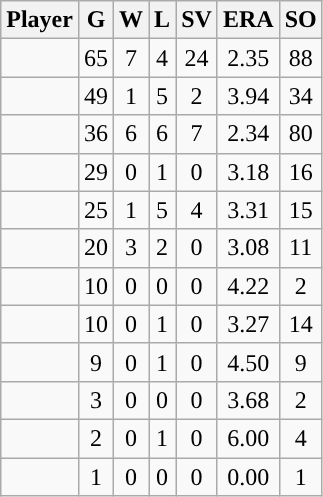<table class="wikitable sortable">
<tr>
<th>Player</th>
<th>G</th>
<th>W</th>
<th>L</th>
<th>SV</th>
<th>ERA</th>
<th>SO</th>
</tr>
<tr align="center">
<td></td>
<td>65</td>
<td>7</td>
<td>4</td>
<td>24</td>
<td>2.35</td>
<td>88</td>
</tr>
<tr align="center">
<td></td>
<td>49</td>
<td>1</td>
<td>5</td>
<td>2</td>
<td>3.94</td>
<td>34</td>
</tr>
<tr align="center">
<td></td>
<td>36</td>
<td>6</td>
<td>6</td>
<td>7</td>
<td>2.34</td>
<td>80</td>
</tr>
<tr align="center">
<td></td>
<td>29</td>
<td>0</td>
<td>1</td>
<td>0</td>
<td>3.18</td>
<td>16</td>
</tr>
<tr align="center">
<td></td>
<td>25</td>
<td>1</td>
<td>5</td>
<td>4</td>
<td>3.31</td>
<td>15</td>
</tr>
<tr align="center">
<td></td>
<td>20</td>
<td>3</td>
<td>2</td>
<td>0</td>
<td>3.08</td>
<td>11</td>
</tr>
<tr align="center">
<td></td>
<td>10</td>
<td>0</td>
<td>0</td>
<td>0</td>
<td>4.22</td>
<td>2</td>
</tr>
<tr align="center">
<td></td>
<td>10</td>
<td>0</td>
<td>1</td>
<td>0</td>
<td>3.27</td>
<td>14</td>
</tr>
<tr align="center">
<td></td>
<td>9</td>
<td>0</td>
<td>1</td>
<td>0</td>
<td>4.50</td>
<td>9</td>
</tr>
<tr align="center">
<td></td>
<td>3</td>
<td>0</td>
<td>0</td>
<td>0</td>
<td>3.68</td>
<td>2</td>
</tr>
<tr align="center">
<td></td>
<td>2</td>
<td>0</td>
<td>1</td>
<td>0</td>
<td>6.00</td>
<td>4</td>
</tr>
<tr align="center">
<td></td>
<td>1</td>
<td>0</td>
<td>0</td>
<td>0</td>
<td>0.00</td>
<td>1</td>
</tr>
</table>
